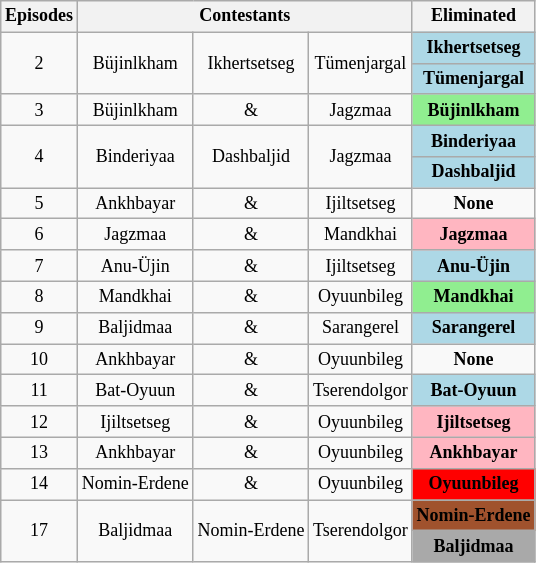<table class="wikitable" style="text-align:center; font-size:75%;">
<tr>
<th>Episodes</th>
<th colspan="3">Contestants</th>
<th>Eliminated</th>
</tr>
<tr>
<td rowspan="2">2</td>
<td rowspan="2">Büjinlkham</td>
<td rowspan="2">Ikhertsetseg</td>
<td rowspan="2">Tümenjargal</td>
<td style="background:lightblue;"><strong>Ikhertsetseg</strong></td>
</tr>
<tr>
<td style="background:lightblue;"><strong>Tümenjargal</strong></td>
</tr>
<tr>
<td>3</td>
<td>Büjinlkham</td>
<td>&</td>
<td>Jagzmaa</td>
<td style="background:lightgreen;"><strong>Büjinlkham</strong></td>
</tr>
<tr>
<td rowspan="2">4</td>
<td rowspan="2">Binderiyaa</td>
<td rowspan="2">Dashbaljid</td>
<td rowspan="2">Jagzmaa</td>
<td style="background:lightblue;"><strong>Binderiyaa</strong></td>
</tr>
<tr>
<td style="background:lightblue;"><strong>Dashbaljid</strong></td>
</tr>
<tr>
<td>5</td>
<td>Ankhbayar</td>
<td>&</td>
<td>Ijiltsetseg</td>
<td><strong>None</strong></td>
</tr>
<tr>
<td>6</td>
<td>Jagzmaa</td>
<td>&</td>
<td>Mandkhai</td>
<td style="background:lightpink;"><strong>Jagzmaa</strong></td>
</tr>
<tr>
<td>7</td>
<td>Anu-Üjin</td>
<td>&</td>
<td>Ijiltsetseg</td>
<td style="background:lightblue;"><strong>Anu-Üjin</strong></td>
</tr>
<tr>
<td>8</td>
<td>Mandkhai</td>
<td>&</td>
<td>Oyuunbileg</td>
<td style="background:lightgreen;"><strong>Mandkhai</strong></td>
</tr>
<tr>
<td>9</td>
<td>Baljidmaa</td>
<td>&</td>
<td>Sarangerel</td>
<td style="background:lightblue;"><strong>Sarangerel</strong></td>
</tr>
<tr>
<td>10</td>
<td>Ankhbayar</td>
<td>&</td>
<td>Oyuunbileg</td>
<td><strong>None</strong></td>
</tr>
<tr>
<td>11</td>
<td>Bat-Oyuun</td>
<td>&</td>
<td>Tserendolgor</td>
<td style="background:lightblue;"><strong>Bat-Oyuun</strong></td>
</tr>
<tr>
<td>12</td>
<td>Ijiltsetseg</td>
<td>&</td>
<td>Oyuunbileg</td>
<td style="background:lightpink;"><strong>Ijiltsetseg</strong></td>
</tr>
<tr>
<td>13</td>
<td>Ankhbayar</td>
<td>&</td>
<td>Oyuunbileg</td>
<td style="background:lightpink;"><strong>Ankhbayar</strong></td>
</tr>
<tr>
<td>14</td>
<td>Nomin-Erdene</td>
<td>&</td>
<td>Oyuunbileg</td>
<td style="background:red;"><strong>Oyuunbileg</strong></td>
</tr>
<tr>
<td rowspan="2">17</td>
<td rowspan="2">Baljidmaa</td>
<td rowspan="2">Nomin-Erdene</td>
<td rowspan="2">Tserendolgor</td>
<td style="background:sienna;"><strong>Nomin-Erdene</strong></td>
</tr>
<tr>
<td style="background:darkgrey;"><strong>Baljidmaa</strong></td>
</tr>
</table>
